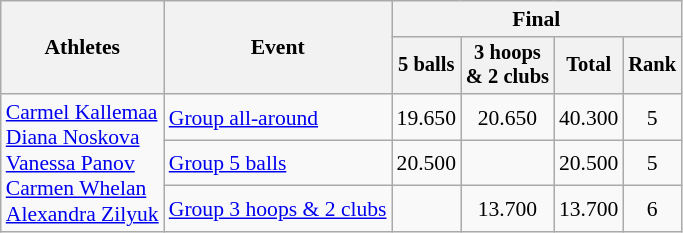<table class="wikitable" style="font-size:90%">
<tr>
<th rowspan="2">Athletes</th>
<th rowspan="2">Event</th>
<th colspan="4">Final</th>
</tr>
<tr style="font-size:95%">
<th>5 balls</th>
<th>3 hoops<br>& 2 clubs</th>
<th>Total</th>
<th>Rank</th>
</tr>
<tr align=center>
<td align=left rowspan=3><a href='#'>Carmel Kallemaa</a><br><a href='#'>Diana Noskova</a><br><a href='#'>Vanessa Panov</a><br><a href='#'>Carmen Whelan</a><br><a href='#'>Alexandra Zilyuk</a></td>
<td align=left><a href='#'>Group all-around</a></td>
<td>19.650</td>
<td>20.650</td>
<td>40.300</td>
<td>5</td>
</tr>
<tr align=center>
<td align=left><a href='#'>Group 5 balls</a></td>
<td>20.500</td>
<td></td>
<td>20.500</td>
<td>5</td>
</tr>
<tr align=center>
<td align=left><a href='#'>Group 3 hoops & 2 clubs</a></td>
<td></td>
<td>13.700</td>
<td>13.700</td>
<td>6</td>
</tr>
</table>
